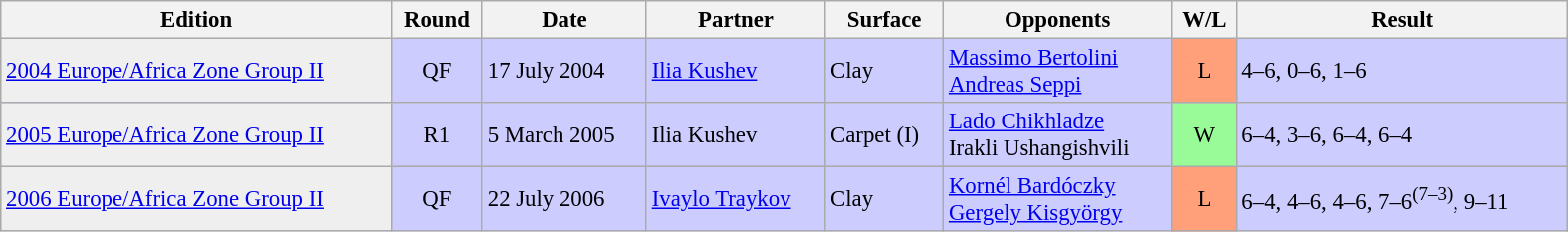<table class="wikitable" style="font-size:95%;" width="1050">
<tr>
<th>Edition</th>
<th>Round</th>
<th>Date</th>
<th>Partner</th>
<th>Surface</th>
<th>Opponents</th>
<th>W/L</th>
<th>Result</th>
</tr>
<tr bgcolor=#CCCCFF>
<td bgcolor=#efefef><a href='#'>2004 Europe/Africa Zone Group II</a></td>
<td align=center>QF</td>
<td>17 July 2004</td>
<td> <a href='#'>Ilia Kushev</a></td>
<td>Clay</td>
<td> <a href='#'>Massimo Bertolini</a><br> <a href='#'>Andreas Seppi</a></td>
<td bgcolor=#FFA07A align=center>L</td>
<td>4–6, 0–6, 1–6</td>
</tr>
<tr bgcolor=#CCCCFF>
<td bgcolor=#efefef><a href='#'>2005 Europe/Africa Zone Group II</a></td>
<td align=center>R1</td>
<td>5 March 2005</td>
<td> Ilia Kushev</td>
<td>Carpet (I)</td>
<td> <a href='#'>Lado Chikhladze</a><br> Irakli Ushangishvili</td>
<td bgcolor=#98FB98 align=center>W</td>
<td>6–4, 3–6, 6–4, 6–4</td>
</tr>
<tr bgcolor=#CCCCFF>
<td bgcolor=#efefef><a href='#'>2006 Europe/Africa Zone Group II</a></td>
<td align=center>QF</td>
<td>22 July 2006</td>
<td> <a href='#'>Ivaylo Traykov</a></td>
<td>Clay</td>
<td> <a href='#'>Kornél Bardóczky</a><br> <a href='#'>Gergely Kisgyörgy</a></td>
<td bgcolor=#FFA07A align=center>L</td>
<td>6–4, 4–6, 4–6, 7–6<sup>(7–3)</sup>, 9–11</td>
</tr>
</table>
